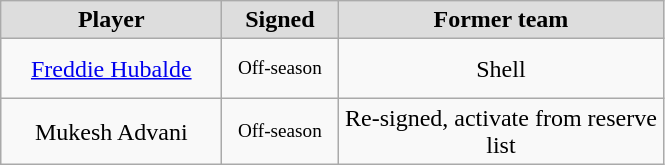<table class="wikitable" style="text-align: center">
<tr align="center" bgcolor="#dddddd">
<td style="width:140px"><strong>Player</strong></td>
<td style="width:70px"><strong>Signed</strong></td>
<td style="width:210px"><strong>Former team</strong></td>
</tr>
<tr style="height:40px">
<td><a href='#'>Freddie Hubalde</a></td>
<td style="font-size: 80%">Off-season</td>
<td>Shell</td>
</tr>
<tr style="height:40px">
<td>Mukesh Advani</td>
<td style="font-size: 80%">Off-season</td>
<td>Re-signed, activate from reserve list</td>
</tr>
</table>
